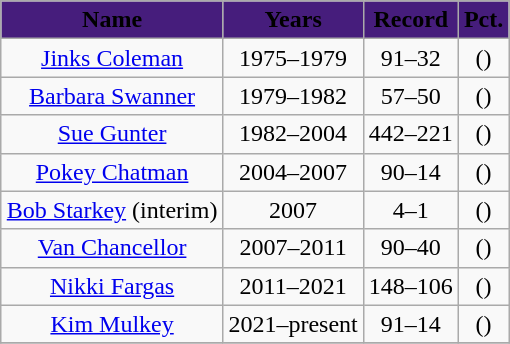<table class="wikitable" style="margin: 1em auto 1em auto">
<tr style="text-align:center;">
<th style="background:#461d7c;" align="center"><span>Name</span></th>
<th style="background:#461d7c;" align="center"><span>Years</span></th>
<th style="background:#461d7c;" align="center"><span>Record</span></th>
<th style="background:#461d7c;" align="center"><span>Pct.</span></th>
</tr>
<tr style="text-align:center;">
<td><a href='#'>Jinks Coleman</a></td>
<td>1975–1979</td>
<td>91–32</td>
<td>()</td>
</tr>
<tr style="text-align:center;">
<td><a href='#'>Barbara Swanner</a></td>
<td>1979–1982</td>
<td>57–50</td>
<td>()</td>
</tr>
<tr style="text-align:center;">
<td><a href='#'>Sue Gunter</a></td>
<td>1982–2004</td>
<td>442–221</td>
<td>()</td>
</tr>
<tr style="text-align:center;">
<td><a href='#'>Pokey Chatman</a></td>
<td>2004–2007</td>
<td>90–14</td>
<td>()</td>
</tr>
<tr style="text-align:center;">
<td><a href='#'>Bob Starkey</a> (interim)</td>
<td>2007</td>
<td>4–1</td>
<td>()</td>
</tr>
<tr style="text-align:center;">
<td><a href='#'>Van Chancellor</a></td>
<td>2007–2011</td>
<td>90–40</td>
<td>()</td>
</tr>
<tr style="text-align:center;">
<td><a href='#'>Nikki Fargas</a></td>
<td>2011–2021</td>
<td>148–106</td>
<td>()</td>
</tr>
<tr style="text-align:center;">
<td><a href='#'>Kim Mulkey</a></td>
<td>2021–present</td>
<td>91–14</td>
<td>()</td>
</tr>
<tr style="text-align:center;">
</tr>
</table>
